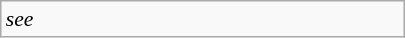<table class="wikitable floatright" style="font-size: 0.9em; width: 270px">
<tr>
<td><em>see </em></td>
</tr>
</table>
